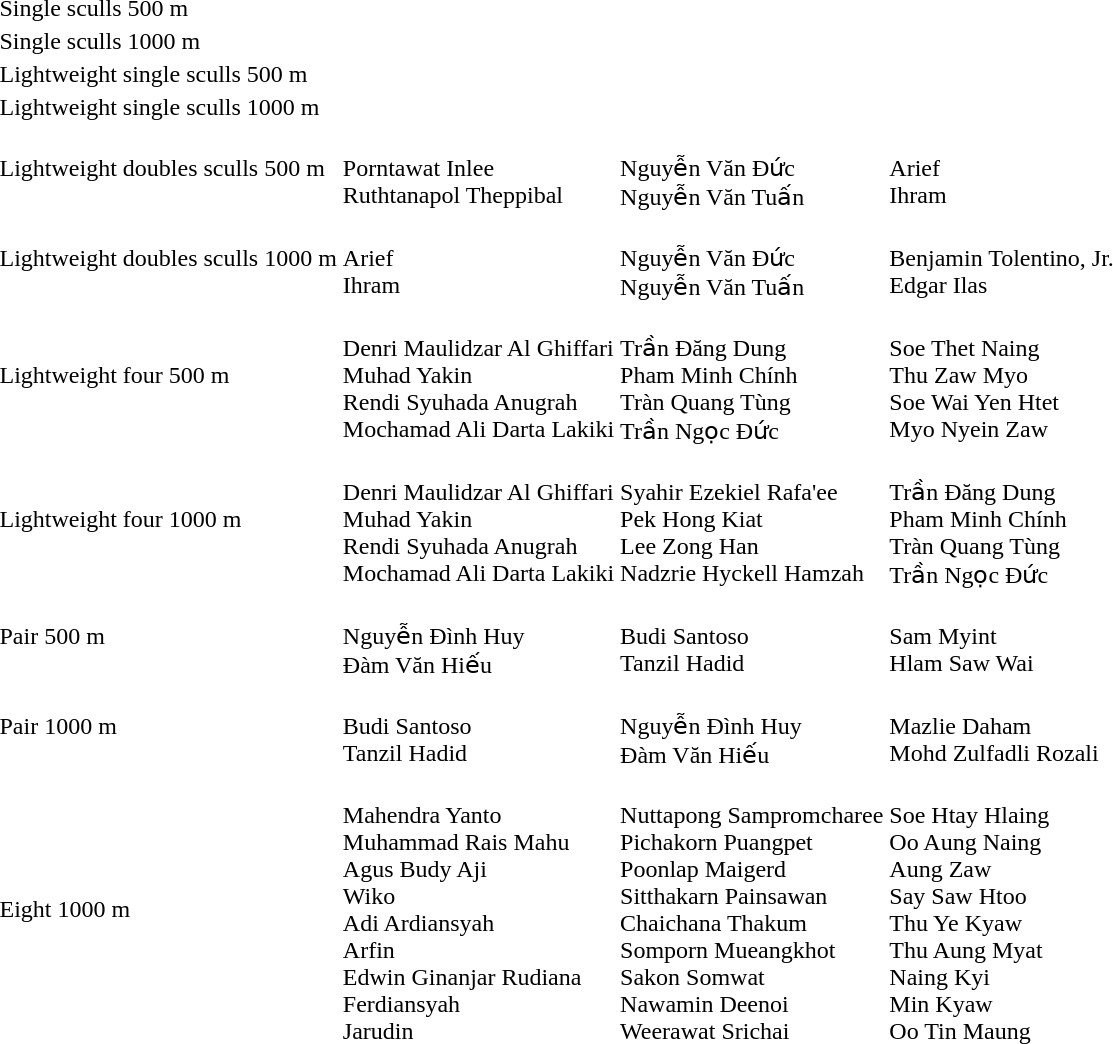<table>
<tr>
<td>Single sculls 500 m</td>
<td></td>
<td></td>
<td></td>
</tr>
<tr>
<td>Single sculls 1000 m</td>
<td></td>
<td></td>
<td></td>
</tr>
<tr>
<td>Lightweight single sculls 500 m</td>
<td></td>
<td></td>
<td></td>
</tr>
<tr>
<td>Lightweight single sculls 1000 m</td>
<td></td>
<td></td>
<td></td>
</tr>
<tr>
<td>Lightweight doubles sculls 500 m</td>
<td><br>Porntawat Inlee<br>Ruthtanapol Theppibal</td>
<td><br>Nguyễn Văn Đức<br>Nguyễn Văn Tuấn</td>
<td><br>Arief<br>Ihram</td>
</tr>
<tr>
<td>Lightweight doubles sculls 1000 m</td>
<td><br>Arief<br>Ihram</td>
<td><br>Nguyễn Văn Đức<br>Nguyễn Văn Tuấn</td>
<td><br>Benjamin Tolentino, Jr.<br>Edgar Ilas</td>
</tr>
<tr>
<td>Lightweight four 500 m<br></td>
<td><br>Denri Maulidzar Al Ghiffari<br>Muhad Yakin<br>Rendi Syuhada Anugrah<br>Mochamad Ali Darta Lakiki</td>
<td><br>Trần Đăng Dung<br>Pham Minh Chính<br>Tràn Quang Tùng<br>Trần Ngọc Đức</td>
<td><br>Soe Thet Naing<br>Thu Zaw Myo<br>Soe Wai Yen Htet<br>Myo Nyein Zaw</td>
</tr>
<tr>
<td>Lightweight four 1000 m</td>
<td><br>Denri Maulidzar Al Ghiffari<br>Muhad Yakin<br>Rendi Syuhada Anugrah<br>Mochamad Ali Darta Lakiki</td>
<td><br>Syahir Ezekiel Rafa'ee<br>Pek Hong Kiat<br>Lee Zong Han<br>Nadzrie Hyckell Hamzah</td>
<td><br>Trần Đăng Dung<br>Pham Minh Chính<br>Tràn Quang Tùng<br>Trần Ngọc Đức</td>
</tr>
<tr>
<td>Pair 500 m</td>
<td><br>Nguyễn Đình Huy<br>Đàm Văn Hiếu</td>
<td><br>Budi Santoso<br>Tanzil Hadid</td>
<td><br>Sam Myint<br>Hlam Saw Wai</td>
</tr>
<tr>
<td>Pair 1000 m</td>
<td><br>Budi Santoso<br>Tanzil Hadid</td>
<td><br>Nguyễn Đình Huy<br>Đàm Văn Hiếu</td>
<td><br>Mazlie Daham<br>Mohd Zulfadli Rozali</td>
</tr>
<tr>
<td>Eight 1000 m</td>
<td><br>Mahendra Yanto<br>Muhammad Rais Mahu<br>Agus Budy Aji<br>Wiko<br>Adi Ardiansyah<br>Arfin<br>Edwin Ginanjar Rudiana<br>Ferdiansyah<br>Jarudin</td>
<td><br>Nuttapong Sampromcharee<br>Pichakorn Puangpet<br>Poonlap Maigerd<br>Sitthakarn Painsawan<br>Chaichana Thakum<br>Somporn Mueangkhot<br>Sakon Somwat<br>Nawamin Deenoi<br>Weerawat Srichai</td>
<td><br>Soe Htay Hlaing<br>Oo Aung Naing<br>Aung Zaw<br>Say Saw Htoo<br>Thu Ye Kyaw<br>Thu Aung Myat<br>Naing Kyi<br>Min Kyaw<br>Oo Tin Maung</td>
</tr>
</table>
